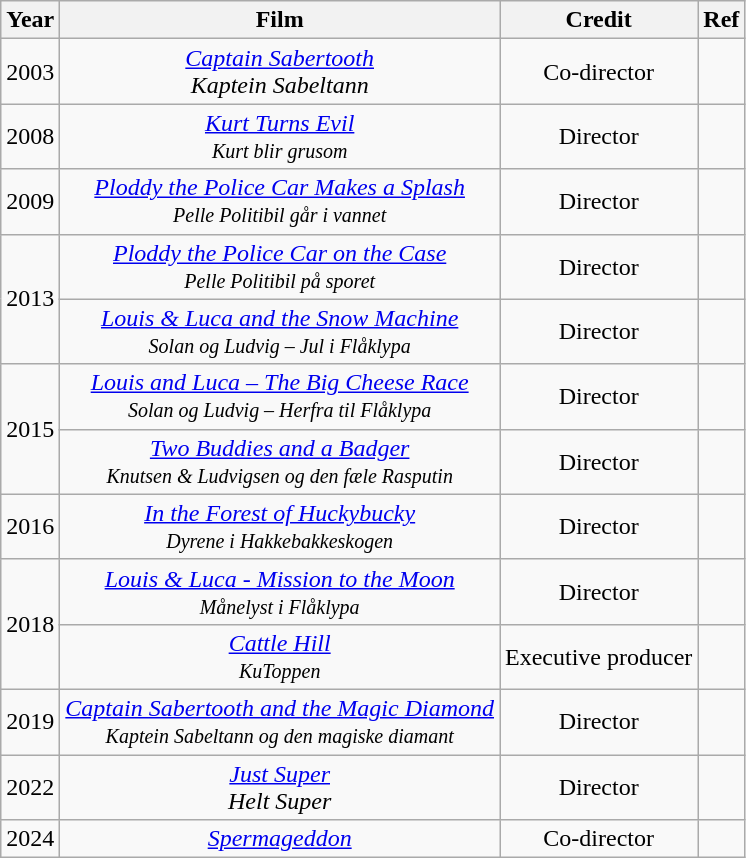<table class="wikitable plainrowheaders" style="text-align:center">
<tr>
<th>Year</th>
<th>Film</th>
<th>Credit</th>
<th>Ref</th>
</tr>
<tr>
<td>2003</td>
<td><em><a href='#'>Captain Sabertooth</a></em><br><em>Kaptein Sabeltann</em></td>
<td>Co-director</td>
<td></td>
</tr>
<tr>
<td>2008</td>
<td><em><a href='#'>Kurt Turns Evil</a></em><br><small><em>Kurt blir grusom</em></small></td>
<td>Director</td>
<td></td>
</tr>
<tr>
<td>2009</td>
<td><em><a href='#'>Ploddy the Police Car Makes a Splash</a></em><br><small><em>Pelle Politibil går i vannet</em></small></td>
<td>Director</td>
<td></td>
</tr>
<tr>
<td rowspan="2">2013</td>
<td><em><a href='#'>Ploddy the Police Car on the Case</a></em><br><small><em>Pelle Politibil på sporet</em></small></td>
<td>Director</td>
<td></td>
</tr>
<tr>
<td><em><a href='#'>Louis & Luca and the Snow Machine</a></em><br><small><em>Solan og Ludvig – Jul i Flåklypa</em></small></td>
<td>Director</td>
<td></td>
</tr>
<tr>
<td rowspan="2">2015</td>
<td><em><a href='#'>Louis and Luca – The Big Cheese Race</a></em><br><small><em>Solan og Ludvig – Herfra til Flåklypa</em></small></td>
<td>Director</td>
<td></td>
</tr>
<tr>
<td><em><a href='#'>Two Buddies and a Badger</a></em><br><small><em>Knutsen & Ludvigsen og den fæle Rasputin</em></small></td>
<td>Director</td>
<td></td>
</tr>
<tr>
<td>2016</td>
<td><em><a href='#'>In the Forest of Huckybucky</a></em><br><small><em>Dyrene i Hakkebakkeskogen</em></small></td>
<td>Director</td>
<td></td>
</tr>
<tr>
<td rowspan="2">2018</td>
<td><em><a href='#'>Louis & Luca - Mission to the Moon</a></em><br><small><em>Månelyst i Flåklypa</em></small></td>
<td>Director</td>
<td></td>
</tr>
<tr>
<td><em><a href='#'>Cattle Hill</a></em><br><small><em>KuToppen</em></small></td>
<td>Executive producer</td>
<td></td>
</tr>
<tr>
<td>2019</td>
<td><em><a href='#'>Captain Sabertooth and the Magic Diamond</a></em><br><small><em>Kaptein Sabeltann og den magiske diamant</em></small></td>
<td>Director</td>
<td></td>
</tr>
<tr>
<td>2022</td>
<td><em><a href='#'>Just Super</a></em><br><em>Helt Super</em></td>
<td>Director</td>
<td></td>
</tr>
<tr>
<td>2024</td>
<td><em><a href='#'>Spermageddon</a></em></td>
<td>Co-director</td>
<td></td>
</tr>
</table>
